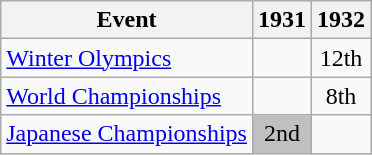<table class="wikitable">
<tr>
<th>Event</th>
<th>1931</th>
<th>1932</th>
</tr>
<tr>
<td><a href='#'>Winter Olympics</a></td>
<td></td>
<td align="center">12th</td>
</tr>
<tr>
<td><a href='#'>World Championships</a></td>
<td></td>
<td align="center">8th</td>
</tr>
<tr>
<td><a href='#'>Japanese Championships</a></td>
<td align="center" bgcolor="silver">2nd</td>
<td></td>
</tr>
</table>
